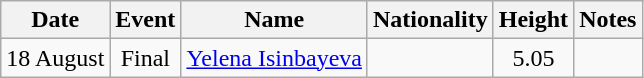<table class=wikitable style=text-align:center>
<tr>
<th>Date</th>
<th>Event</th>
<th>Name</th>
<th>Nationality</th>
<th>Height</th>
<th>Notes</th>
</tr>
<tr>
<td>18 August</td>
<td>Final</td>
<td><a href='#'>Yelena Isinbayeva</a></td>
<td align=left></td>
<td>5.05</td>
<td></td>
</tr>
</table>
